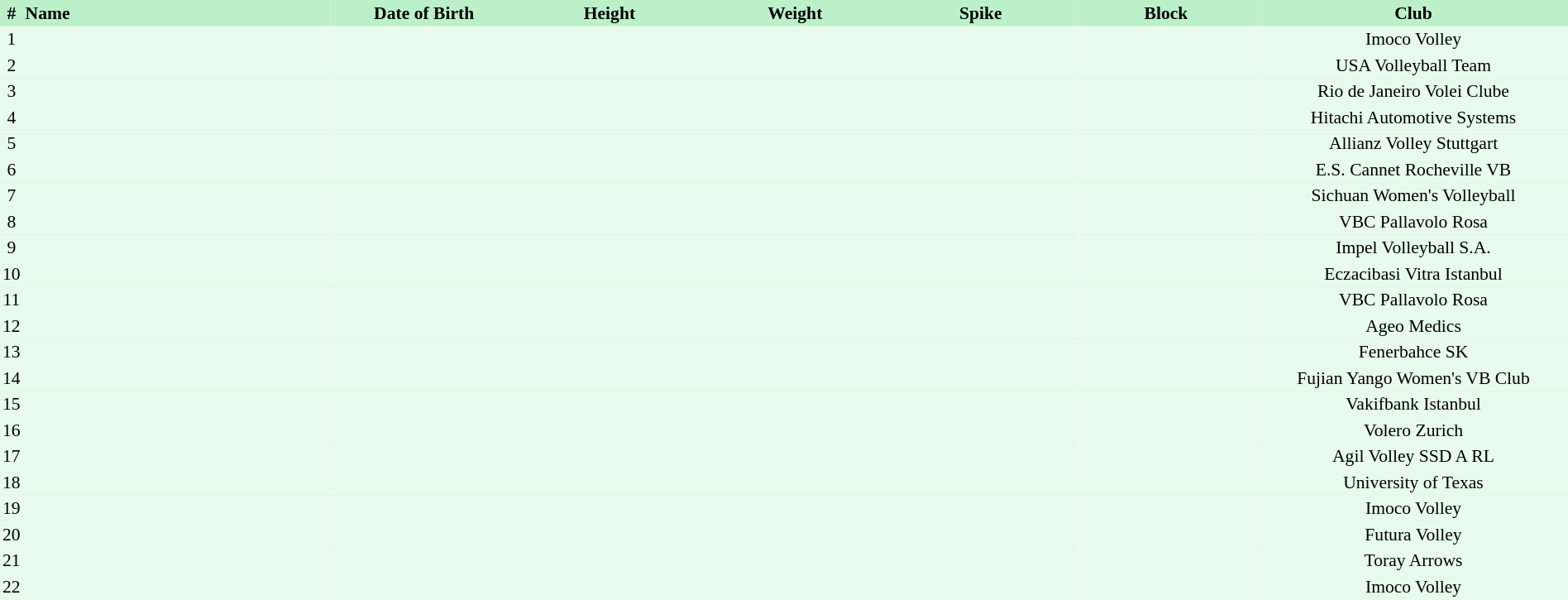<table border=0 cellpadding=2 cellspacing=0  |- bgcolor=#FFECCE style="text-align:center; font-size:90%; width:100%">
<tr bgcolor=#BBF0C9>
<th>#</th>
<th align=left width=20%>Name</th>
<th width=12%>Date of Birth</th>
<th width=12%>Height</th>
<th width=12%>Weight</th>
<th width=12%>Spike</th>
<th width=12%>Block</th>
<th width=20%>Club</th>
</tr>
<tr bgcolor=#E7FAEC>
<td>1</td>
<td align=left></td>
<td align=right></td>
<td></td>
<td></td>
<td></td>
<td></td>
<td>Imoco Volley</td>
</tr>
<tr bgcolor=#E7FAEC>
<td>2</td>
<td align=left></td>
<td align=right></td>
<td></td>
<td></td>
<td></td>
<td></td>
<td>USA Volleyball Team</td>
</tr>
<tr bgcolor=#E7FAEC>
<td>3</td>
<td align=left></td>
<td align=right></td>
<td></td>
<td></td>
<td></td>
<td></td>
<td>Rio de Janeiro Volei Clube</td>
</tr>
<tr bgcolor=#E7FAEC>
<td>4</td>
<td align=left></td>
<td align=right></td>
<td></td>
<td></td>
<td></td>
<td></td>
<td>Hitachi Automotive Systems</td>
</tr>
<tr bgcolor=#E7FAEC>
<td>5</td>
<td align=left></td>
<td align=right></td>
<td></td>
<td></td>
<td></td>
<td></td>
<td>Allianz Volley Stuttgart</td>
</tr>
<tr bgcolor=#E7FAEC>
<td>6</td>
<td align=left></td>
<td align=right></td>
<td></td>
<td></td>
<td></td>
<td></td>
<td>E.S. Cannet Rocheville VB</td>
</tr>
<tr bgcolor=#E7FAEC>
<td>7</td>
<td align=left></td>
<td align=right></td>
<td></td>
<td></td>
<td></td>
<td></td>
<td>Sichuan Women's Volleyball</td>
</tr>
<tr bgcolor=#E7FAEC>
<td>8</td>
<td align=left></td>
<td align=right></td>
<td></td>
<td></td>
<td></td>
<td></td>
<td>VBC Pallavolo Rosa</td>
</tr>
<tr bgcolor=#E7FAEC>
<td>9</td>
<td align=left></td>
<td align=right></td>
<td></td>
<td></td>
<td></td>
<td></td>
<td>Impel Volleyball S.A.</td>
</tr>
<tr bgcolor=#E7FAEC>
<td>10</td>
<td align=left></td>
<td align=right></td>
<td></td>
<td></td>
<td></td>
<td></td>
<td>Eczacibasi Vitra Istanbul</td>
</tr>
<tr bgcolor=#E7FAEC>
<td>11</td>
<td align=left></td>
<td align=right></td>
<td></td>
<td></td>
<td></td>
<td></td>
<td>VBC Pallavolo Rosa</td>
</tr>
<tr bgcolor=#E7FAEC>
<td>12</td>
<td align=left></td>
<td align=right></td>
<td></td>
<td></td>
<td></td>
<td></td>
<td>Ageo Medics</td>
</tr>
<tr bgcolor=#E7FAEC>
<td>13</td>
<td align=left></td>
<td align=right></td>
<td></td>
<td></td>
<td></td>
<td></td>
<td>Fenerbahce SK</td>
</tr>
<tr bgcolor=#E7FAEC>
<td>14</td>
<td align=left></td>
<td align=right></td>
<td></td>
<td></td>
<td></td>
<td></td>
<td>Fujian Yango Women's VB Club</td>
</tr>
<tr bgcolor=#E7FAEC>
<td>15</td>
<td align=left></td>
<td align=right></td>
<td></td>
<td></td>
<td></td>
<td></td>
<td>Vakifbank Istanbul</td>
</tr>
<tr bgcolor=#E7FAEC>
<td>16</td>
<td align=left></td>
<td align=right></td>
<td></td>
<td></td>
<td></td>
<td></td>
<td>Volero Zurich</td>
</tr>
<tr bgcolor=#E7FAEC>
<td>17</td>
<td align=left></td>
<td align=right></td>
<td></td>
<td></td>
<td></td>
<td></td>
<td>Agil Volley SSD A RL</td>
</tr>
<tr bgcolor=#E7FAEC>
<td>18</td>
<td align=left></td>
<td align=right></td>
<td></td>
<td></td>
<td></td>
<td></td>
<td>University of Texas</td>
</tr>
<tr bgcolor=#E7FAEC>
<td>19</td>
<td align=left></td>
<td align=right></td>
<td></td>
<td></td>
<td></td>
<td></td>
<td>Imoco Volley</td>
</tr>
<tr bgcolor=#E7FAEC>
<td>20</td>
<td align=left></td>
<td align=right></td>
<td></td>
<td></td>
<td></td>
<td></td>
<td>Futura Volley</td>
</tr>
<tr bgcolor=#E7FAEC>
<td>21</td>
<td align=left></td>
<td align=right></td>
<td></td>
<td></td>
<td></td>
<td></td>
<td>Toray Arrows</td>
</tr>
<tr bgcolor=#E7FAEC>
<td>22</td>
<td align=left></td>
<td align=right></td>
<td></td>
<td></td>
<td></td>
<td></td>
<td>Imoco Volley</td>
</tr>
</table>
